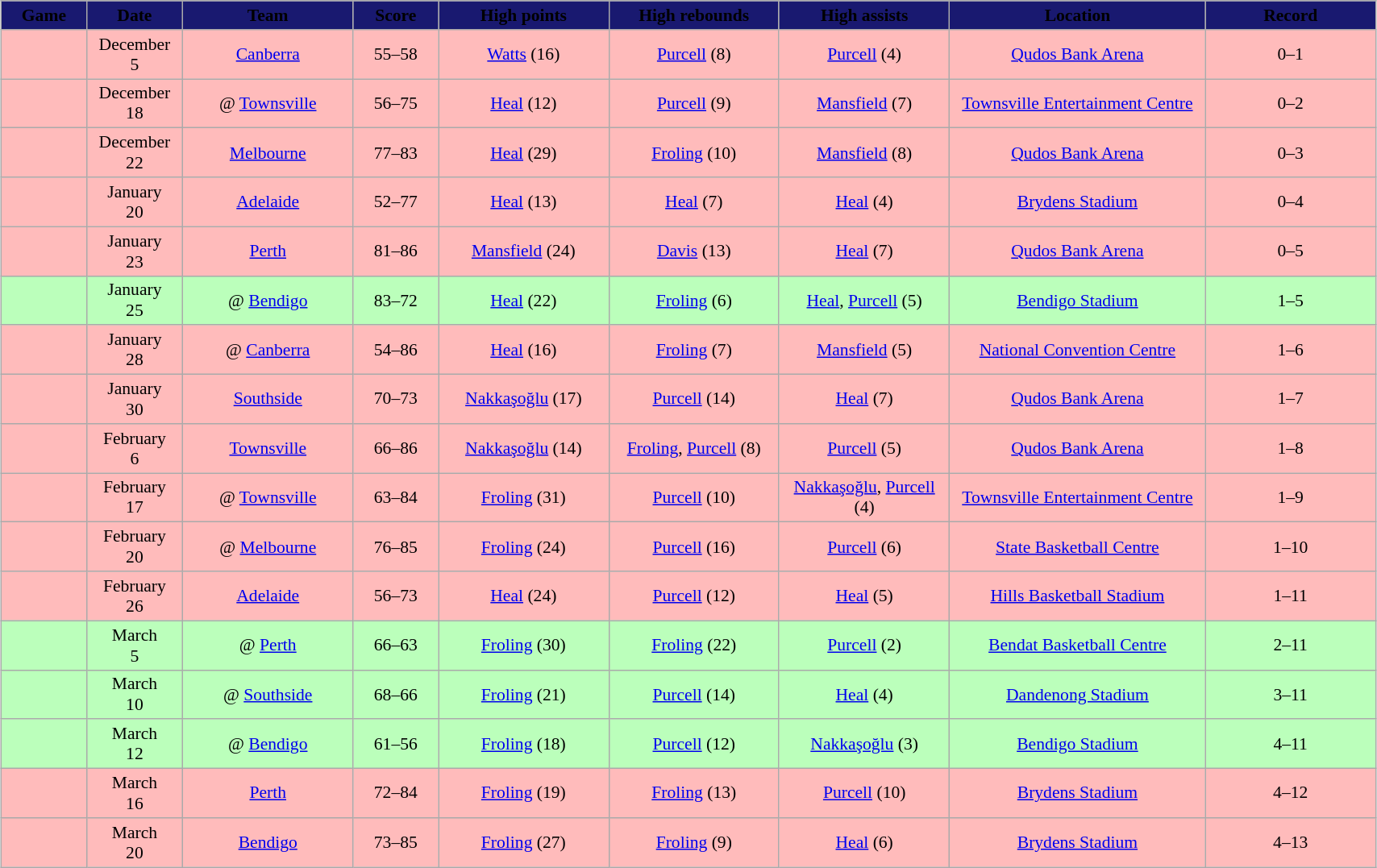<table class="wikitable" style="font-size:90%; text-align: center; width: 90%; margin:1em auto;">
<tr>
<th style="background:midnightblue; width: 5%;"><span>Game</span></th>
<th style="background:midnightblue; width: 5%;"><span>Date</span></th>
<th style="background:midnightblue; width: 10%;"><span>Team</span></th>
<th style="background:midnightblue; width: 5%;"><span>Score</span></th>
<th style="background:midnightblue; width: 10%;"><span>High points</span></th>
<th style="background:midnightblue; width: 10%;"><span>High rebounds</span></th>
<th style="background:midnightblue; width: 10%;"><span>High assists</span></th>
<th style="background:midnightblue; width: 15%;"><span>Location</span></th>
<th style="background:midnightblue; width: 10%;"><span>Record</span></th>
</tr>
<tr style= "background:#fbb;">
<td></td>
<td>December <br> 5</td>
<td><a href='#'>Canberra</a></td>
<td>55–58</td>
<td><a href='#'>Watts</a> (16)</td>
<td><a href='#'>Purcell</a> (8)</td>
<td><a href='#'>Purcell</a> (4)</td>
<td><a href='#'>Qudos Bank Arena</a></td>
<td>0–1</td>
</tr>
<tr style= "background:#fbb;">
<td></td>
<td>December <br> 18</td>
<td>@ <a href='#'>Townsville</a></td>
<td>56–75</td>
<td><a href='#'>Heal</a> (12)</td>
<td><a href='#'>Purcell</a> (9)</td>
<td><a href='#'>Mansfield</a> (7)</td>
<td><a href='#'>Townsville Entertainment Centre</a></td>
<td>0–2</td>
</tr>
<tr style= "background:#fbb;">
<td></td>
<td>December <br> 22</td>
<td><a href='#'>Melbourne</a></td>
<td>77–83</td>
<td><a href='#'>Heal</a> (29)</td>
<td><a href='#'>Froling</a> (10)</td>
<td><a href='#'>Mansfield</a> (8)</td>
<td><a href='#'>Qudos Bank Arena</a></td>
<td>0–3</td>
</tr>
<tr style= "background:#fbb;">
<td></td>
<td>January <br> 20</td>
<td><a href='#'>Adelaide</a></td>
<td>52–77</td>
<td><a href='#'>Heal</a> (13)</td>
<td><a href='#'>Heal</a> (7)</td>
<td><a href='#'>Heal</a> (4)</td>
<td><a href='#'>Brydens Stadium</a></td>
<td>0–4</td>
</tr>
<tr style= "background:#fbb;">
<td></td>
<td>January <br> 23</td>
<td><a href='#'>Perth</a></td>
<td>81–86</td>
<td><a href='#'>Mansfield</a> (24)</td>
<td><a href='#'>Davis</a> (13)</td>
<td><a href='#'>Heal</a> (7)</td>
<td><a href='#'>Qudos Bank Arena</a></td>
<td>0–5</td>
</tr>
<tr style= "background:#bfb;">
<td></td>
<td>January <br> 25</td>
<td>@ <a href='#'>Bendigo</a></td>
<td>83–72</td>
<td><a href='#'>Heal</a> (22)</td>
<td><a href='#'>Froling</a> (6)</td>
<td><a href='#'>Heal</a>, <a href='#'>Purcell</a> (5)</td>
<td><a href='#'>Bendigo Stadium</a></td>
<td>1–5</td>
</tr>
<tr style= "background:#fbb;">
<td></td>
<td>January <br> 28</td>
<td>@ <a href='#'>Canberra</a></td>
<td>54–86</td>
<td><a href='#'>Heal</a> (16)</td>
<td><a href='#'>Froling</a> (7)</td>
<td><a href='#'>Mansfield</a> (5)</td>
<td><a href='#'>National Convention Centre</a></td>
<td>1–6</td>
</tr>
<tr style= "background:#fbb;">
<td></td>
<td>January <br> 30</td>
<td><a href='#'>Southside</a></td>
<td>70–73</td>
<td><a href='#'>Nakkaşoğlu</a> (17)</td>
<td><a href='#'>Purcell</a> (14)</td>
<td><a href='#'>Heal</a> (7)</td>
<td><a href='#'>Qudos Bank Arena</a></td>
<td>1–7</td>
</tr>
<tr style= "background:#fbb;">
<td></td>
<td>February <br> 6</td>
<td><a href='#'>Townsville</a></td>
<td>66–86</td>
<td><a href='#'>Nakkaşoğlu</a> (14)</td>
<td><a href='#'>Froling</a>, <a href='#'>Purcell</a> (8)</td>
<td><a href='#'>Purcell</a> (5)</td>
<td><a href='#'>Qudos Bank Arena</a></td>
<td>1–8</td>
</tr>
<tr style= "background:#fbb;">
<td></td>
<td>February <br> 17</td>
<td>@ <a href='#'>Townsville</a></td>
<td>63–84</td>
<td><a href='#'>Froling</a> (31)</td>
<td><a href='#'>Purcell</a> (10)</td>
<td><a href='#'>Nakkaşoğlu</a>, <a href='#'>Purcell</a> (4)</td>
<td><a href='#'>Townsville Entertainment Centre</a></td>
<td>1–9</td>
</tr>
<tr style= "background:#fbb;">
<td></td>
<td>February <br> 20</td>
<td>@ <a href='#'>Melbourne</a></td>
<td>76–85</td>
<td><a href='#'>Froling</a> (24)</td>
<td><a href='#'>Purcell</a> (16)</td>
<td><a href='#'>Purcell</a> (6)</td>
<td><a href='#'>State Basketball Centre</a></td>
<td>1–10</td>
</tr>
<tr style= "background:#fbb;">
<td></td>
<td>February <br> 26</td>
<td><a href='#'>Adelaide</a></td>
<td>56–73</td>
<td><a href='#'>Heal</a> (24)</td>
<td><a href='#'>Purcell</a> (12)</td>
<td><a href='#'>Heal</a> (5)</td>
<td><a href='#'>Hills Basketball Stadium</a></td>
<td>1–11</td>
</tr>
<tr style= "background:#bfb;">
<td></td>
<td>March <br> 5</td>
<td>@ <a href='#'>Perth</a></td>
<td>66–63</td>
<td><a href='#'>Froling</a> (30)</td>
<td><a href='#'>Froling</a> (22)</td>
<td><a href='#'>Purcell</a> (2)</td>
<td><a href='#'>Bendat Basketball Centre</a></td>
<td>2–11</td>
</tr>
<tr style= "background:#bfb;">
<td></td>
<td>March <br> 10</td>
<td>@ <a href='#'>Southside</a></td>
<td>68–66</td>
<td><a href='#'>Froling</a> (21)</td>
<td><a href='#'>Purcell</a> (14)</td>
<td><a href='#'>Heal</a> (4)</td>
<td><a href='#'>Dandenong Stadium</a></td>
<td>3–11</td>
</tr>
<tr style= "background:#bfb;">
<td></td>
<td>March <br> 12</td>
<td>@ <a href='#'>Bendigo</a></td>
<td>61–56</td>
<td><a href='#'>Froling</a> (18)</td>
<td><a href='#'>Purcell</a> (12)</td>
<td><a href='#'>Nakkaşoğlu</a> (3)</td>
<td><a href='#'>Bendigo Stadium</a></td>
<td>4–11</td>
</tr>
<tr style= "background:#fbb;">
<td></td>
<td>March <br> 16</td>
<td><a href='#'>Perth</a></td>
<td>72–84</td>
<td><a href='#'>Froling</a> (19)</td>
<td><a href='#'>Froling</a> (13)</td>
<td><a href='#'>Purcell</a> (10)</td>
<td><a href='#'>Brydens Stadium</a></td>
<td>4–12</td>
</tr>
<tr style= "background:#fbb;">
<td></td>
<td>March <br> 20</td>
<td><a href='#'>Bendigo</a></td>
<td>73–85</td>
<td><a href='#'>Froling</a> (27)</td>
<td><a href='#'>Froling</a> (9)</td>
<td><a href='#'>Heal</a> (6)</td>
<td><a href='#'>Brydens Stadium</a></td>
<td>4–13</td>
</tr>
</table>
